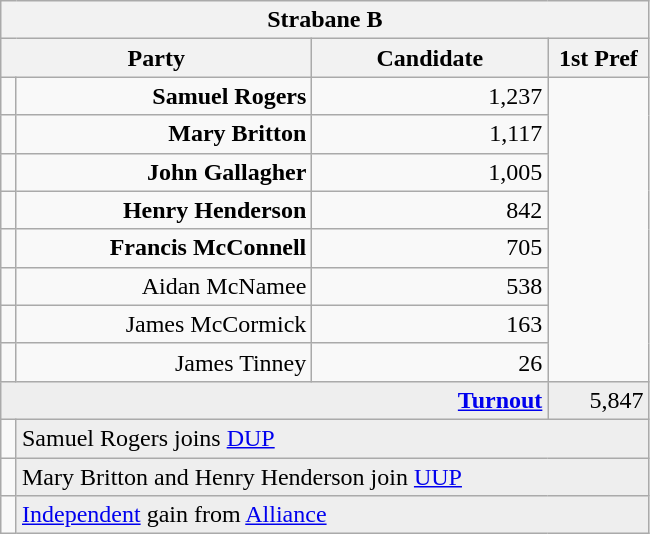<table class="wikitable">
<tr>
<th colspan="4" align="center">Strabane B</th>
</tr>
<tr>
<th colspan="2" align="center" width=200>Party</th>
<th width=150>Candidate</th>
<th width=60>1st Pref</th>
</tr>
<tr>
<td></td>
<td align="right"><strong>Samuel Rogers</strong></td>
<td align="right">1,237</td>
</tr>
<tr>
<td></td>
<td align="right"><strong>Mary Britton</strong></td>
<td align="right">1,117</td>
</tr>
<tr>
<td></td>
<td align="right"><strong>John Gallagher</strong></td>
<td align="right">1,005</td>
</tr>
<tr>
<td></td>
<td align="right"><strong>Henry Henderson</strong></td>
<td align="right">842</td>
</tr>
<tr>
<td></td>
<td align="right"><strong>Francis McConnell</strong></td>
<td align="right">705</td>
</tr>
<tr>
<td></td>
<td align="right">Aidan McNamee</td>
<td align="right">538</td>
</tr>
<tr>
<td></td>
<td align="right">James McCormick</td>
<td align="right">163</td>
</tr>
<tr>
<td></td>
<td align="right">James Tinney</td>
<td align="right">26</td>
</tr>
<tr bgcolor="EEEEEE">
<td colspan=3 align="right"><strong><a href='#'>Turnout</a></strong></td>
<td align="right">5,847</td>
</tr>
<tr>
<td bgcolor=></td>
<td colspan=3 bgcolor="EEEEEE">Samuel Rogers joins <a href='#'>DUP</a></td>
</tr>
<tr>
<td bgcolor=></td>
<td colspan=3 bgcolor="EEEEEE">Mary Britton and Henry Henderson join <a href='#'>UUP</a></td>
</tr>
<tr>
<td bgcolor=></td>
<td colspan=3 bgcolor="EEEEEE"><a href='#'>Independent</a> gain from <a href='#'>Alliance</a></td>
</tr>
</table>
